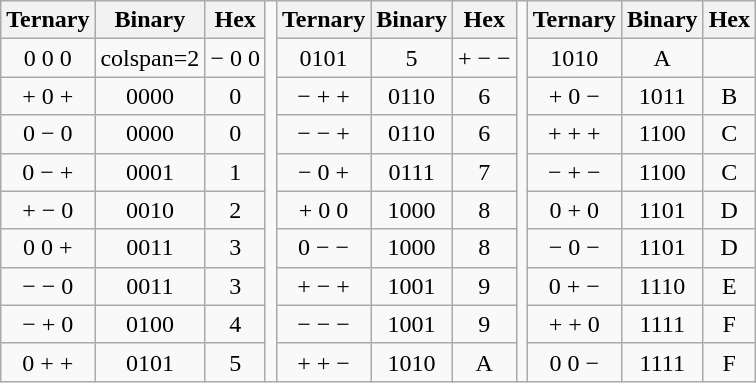<table class="wikitable sortable" style="text-align:center">
<tr>
<th>Ternary</th>
<th>Binary</th>
<th>Hex</th>
<td rowspan=10></td>
<th>Ternary</th>
<th>Binary</th>
<th>Hex</th>
<td rowspan=10></td>
<th>Ternary</th>
<th>Binary</th>
<th>Hex</th>
</tr>
<tr>
<td>0 0 0</td>
<td>colspan=2 </td>
<td>− 0 0</td>
<td>0101</td>
<td>5</td>
<td>+ − −</td>
<td>1010</td>
<td>A</td>
</tr>
<tr>
<td>+ 0 +</td>
<td>0000</td>
<td>0</td>
<td>− + +</td>
<td>0110</td>
<td>6</td>
<td>+ 0 −</td>
<td>1011</td>
<td>B</td>
</tr>
<tr>
<td>0 − 0</td>
<td>0000</td>
<td>0</td>
<td>− − +</td>
<td>0110</td>
<td>6</td>
<td>+ + +</td>
<td>1100</td>
<td>C</td>
</tr>
<tr>
<td>0 − +</td>
<td>0001</td>
<td>1</td>
<td>− 0 +</td>
<td>0111</td>
<td>7</td>
<td>− + −</td>
<td>1100</td>
<td>C</td>
</tr>
<tr>
<td>+ − 0</td>
<td>0010</td>
<td>2</td>
<td>+ 0 0</td>
<td>1000</td>
<td>8</td>
<td>0 + 0</td>
<td>1101</td>
<td>D</td>
</tr>
<tr>
<td>0 0 +</td>
<td>0011</td>
<td>3</td>
<td>0 − −</td>
<td>1000</td>
<td>8</td>
<td>− 0 −</td>
<td>1101</td>
<td>D</td>
</tr>
<tr>
<td>− − 0</td>
<td>0011</td>
<td>3</td>
<td>+ − +</td>
<td>1001</td>
<td>9</td>
<td>0 + −</td>
<td>1110</td>
<td>E</td>
</tr>
<tr>
<td>− + 0</td>
<td>0100</td>
<td>4</td>
<td>− − −</td>
<td>1001</td>
<td>9</td>
<td>+ + 0</td>
<td>1111</td>
<td>F</td>
</tr>
<tr>
<td>0 + +</td>
<td>0101</td>
<td>5</td>
<td>+ + −</td>
<td>1010</td>
<td>A</td>
<td>0 0 −</td>
<td>1111</td>
<td>F</td>
</tr>
</table>
